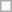<table class=wikitable>
<tr>
<td> </td>
</tr>
</table>
